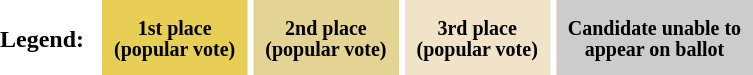<table style="text-align:center; margin:15px 0; line-height:13px;" cellpadding="0">
<tr>
<th>Legend:  </th>
<td></td>
<th style="padding:11px 8px; background:#E6CF54;"><small>1st place<br>(popular vote)</small></th>
<td></td>
<th style="padding:11px 8px; background:#E3D493;"><small>2nd place<br>(popular vote)</small></th>
<td></td>
<th style="padding:11px 8px; background:#F0E3C7;"><small>3rd place<br>(popular vote)</small></th>
<td></td>
<th style="padding:11px 8px; background:#ccc;"><small>Candidate unable to<br> appear on ballot</small></th>
</tr>
</table>
